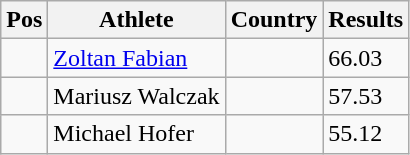<table class="wikitable wikble">
<tr>
<th>Pos</th>
<th>Athlete</th>
<th>Country</th>
<th>Results</th>
</tr>
<tr>
<td align="center"></td>
<td><a href='#'>Zoltan Fabian</a></td>
<td></td>
<td>66.03</td>
</tr>
<tr>
<td align="center"></td>
<td>Mariusz Walczak</td>
<td></td>
<td>57.53</td>
</tr>
<tr>
<td align="center"></td>
<td>Michael Hofer</td>
<td></td>
<td>55.12</td>
</tr>
</table>
